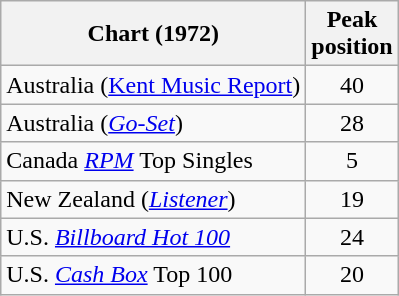<table class="wikitable sortable">
<tr>
<th align="left">Chart (1972)</th>
<th align="left">Peak<br>position</th>
</tr>
<tr>
<td>Australia (<a href='#'>Kent Music Report</a>)</td>
<td style="text-align:center;">40</td>
</tr>
<tr>
<td>Australia (<em><a href='#'>Go-Set</a></em>) </td>
<td style="text-align:center;">28</td>
</tr>
<tr>
<td align="left">Canada <a href='#'><em>RPM</em></a> Top Singles</td>
<td style="text-align:center;">5</td>
</tr>
<tr>
<td align="left">New Zealand (<em><a href='#'>Listener</a></em>) </td>
<td style="text-align:center;">19</td>
</tr>
<tr>
<td align="left">U.S. <em><a href='#'>Billboard Hot 100</a></em> </td>
<td style="text-align:center;">24</td>
</tr>
<tr>
<td align="left">U.S. <em><a href='#'>Cash Box</a></em> Top 100</td>
<td style="text-align:center;">20</td>
</tr>
</table>
